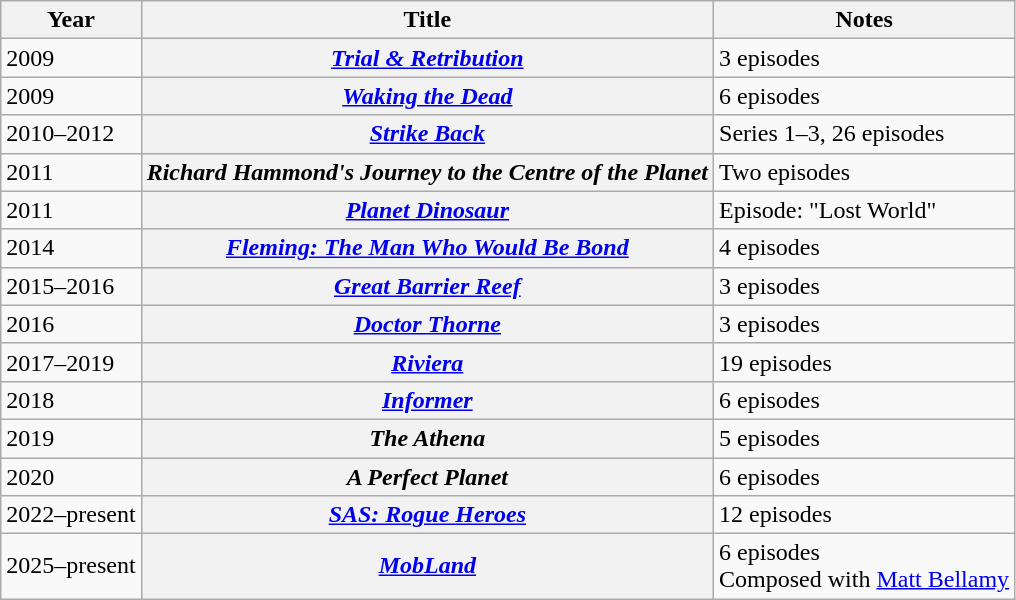<table class="wikitable plainrowheaders">
<tr>
<th>Year</th>
<th>Title</th>
<th>Notes</th>
</tr>
<tr>
<td>2009</td>
<th scope="row"><em><a href='#'>Trial & Retribution</a></em></th>
<td>3 episodes</td>
</tr>
<tr>
<td>2009</td>
<th scope="row"><em><a href='#'>Waking the Dead</a></em></th>
<td>6 episodes</td>
</tr>
<tr>
<td>2010–2012</td>
<th scope="row"><em><a href='#'>Strike Back</a></em></th>
<td>Series 1–3, 26 episodes</td>
</tr>
<tr>
<td>2011</td>
<th scope="row"><em>Richard Hammond's Journey to the Centre of the Planet</em></th>
<td>Two episodes</td>
</tr>
<tr>
<td>2011</td>
<th scope="row"><em><a href='#'>Planet Dinosaur</a></em></th>
<td>Episode: "Lost World"</td>
</tr>
<tr>
<td>2014</td>
<th scope="row"><em><a href='#'>Fleming: The Man Who Would Be Bond</a></em></th>
<td>4 episodes</td>
</tr>
<tr>
<td>2015–2016</td>
<th scope="row"><em><a href='#'>Great Barrier Reef</a></em></th>
<td>3 episodes</td>
</tr>
<tr>
<td>2016</td>
<th scope="row"><em><a href='#'>Doctor Thorne</a></em></th>
<td>3 episodes</td>
</tr>
<tr>
<td>2017–2019</td>
<th scope="row"><em><a href='#'>Riviera</a></em></th>
<td>19 episodes</td>
</tr>
<tr>
<td>2018</td>
<th scope="row"><em><a href='#'>Informer</a></em></th>
<td>6 episodes</td>
</tr>
<tr>
<td>2019</td>
<th scope="row"><em>The Athena</em></th>
<td>5 episodes</td>
</tr>
<tr>
<td>2020</td>
<th scope="row"><em>A Perfect Planet</em></th>
<td>6 episodes</td>
</tr>
<tr>
<td>2022–present</td>
<th scope="row"><em><a href='#'>SAS: Rogue Heroes</a></em></th>
<td>12 episodes</td>
</tr>
<tr>
<td>2025–present</td>
<th scope="row"><em><a href='#'>MobLand</a></em></th>
<td>6 episodes<br>Composed with <a href='#'>Matt Bellamy</a></td>
</tr>
</table>
